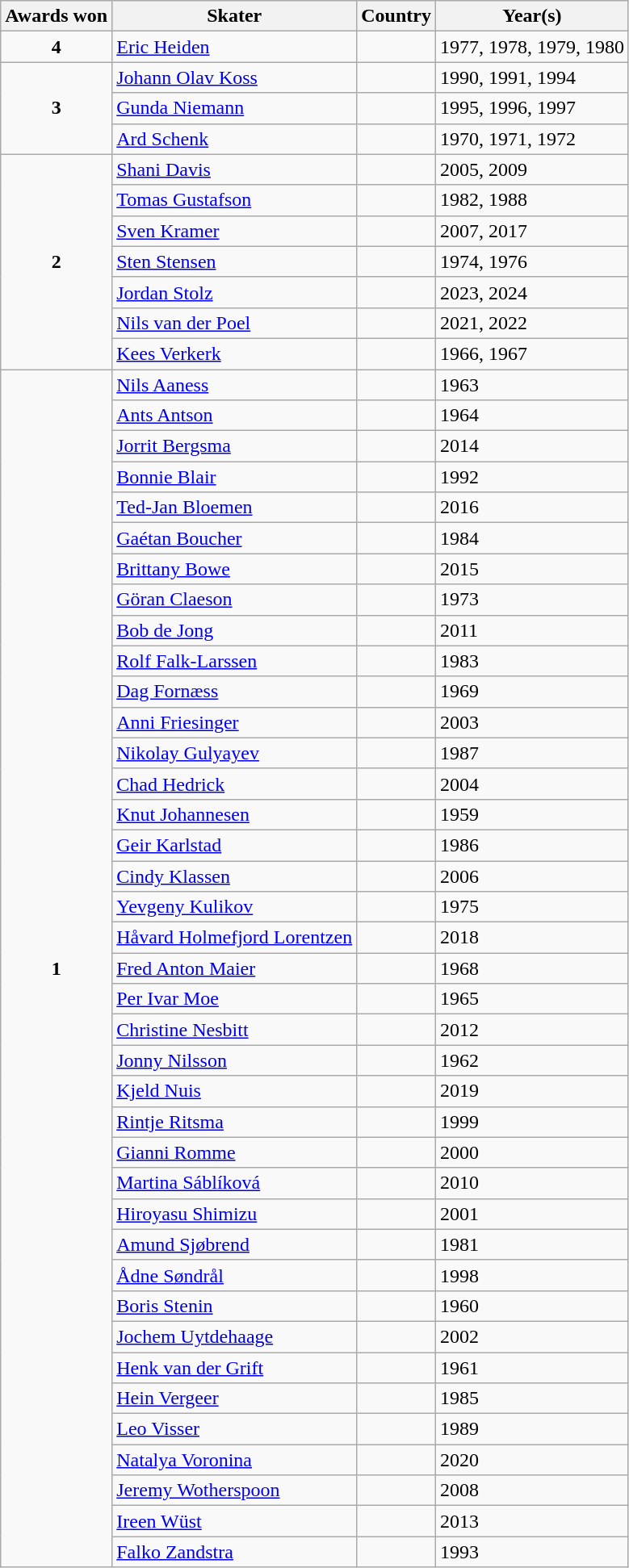<table class="wikitable sortable">
<tr>
<th>Awards won</th>
<th>Skater</th>
<th>Country</th>
<th>Year(s)</th>
</tr>
<tr>
<td align=center><strong>4</strong></td>
<td><a href='#'>Eric Heiden</a></td>
<td></td>
<td>1977, 1978, 1979, 1980</td>
</tr>
<tr>
<td rowspan="3" align=center><strong>3</strong></td>
<td><a href='#'>Johann Olav Koss</a></td>
<td></td>
<td>1990, 1991, 1994</td>
</tr>
<tr>
<td><a href='#'>Gunda Niemann</a></td>
<td></td>
<td>1995, 1996, 1997</td>
</tr>
<tr>
<td><a href='#'>Ard Schenk</a></td>
<td></td>
<td>1970, 1971, 1972</td>
</tr>
<tr>
<td rowspan="7" align=center><strong>2</strong></td>
<td><a href='#'>Shani Davis</a></td>
<td></td>
<td>2005, 2009</td>
</tr>
<tr>
<td><a href='#'>Tomas Gustafson</a></td>
<td></td>
<td>1982, 1988</td>
</tr>
<tr>
<td><a href='#'>Sven Kramer</a></td>
<td></td>
<td>2007, 2017</td>
</tr>
<tr>
<td><a href='#'>Sten Stensen</a></td>
<td></td>
<td>1974, 1976</td>
</tr>
<tr>
<td><a href='#'>Jordan Stolz</a></td>
<td></td>
<td>2023, 2024</td>
</tr>
<tr>
<td><a href='#'>Nils van der Poel</a></td>
<td></td>
<td>2021, 2022</td>
</tr>
<tr>
<td><a href='#'>Kees Verkerk</a></td>
<td></td>
<td>1966, 1967</td>
</tr>
<tr>
<td rowspan="39" align=center><strong>1</strong></td>
<td><a href='#'>Nils Aaness</a></td>
<td></td>
<td>1963</td>
</tr>
<tr>
<td><a href='#'>Ants Antson</a></td>
<td></td>
<td>1964</td>
</tr>
<tr>
<td><a href='#'>Jorrit Bergsma</a></td>
<td></td>
<td>2014</td>
</tr>
<tr>
<td><a href='#'>Bonnie Blair</a></td>
<td></td>
<td>1992</td>
</tr>
<tr>
<td><a href='#'>Ted-Jan Bloemen</a></td>
<td></td>
<td>2016</td>
</tr>
<tr>
<td><a href='#'>Gaétan Boucher</a></td>
<td></td>
<td>1984</td>
</tr>
<tr>
<td><a href='#'>Brittany Bowe</a></td>
<td></td>
<td>2015</td>
</tr>
<tr>
<td><a href='#'>Göran Claeson</a></td>
<td></td>
<td>1973</td>
</tr>
<tr>
<td><a href='#'>Bob de Jong</a></td>
<td></td>
<td>2011</td>
</tr>
<tr>
<td><a href='#'>Rolf Falk-Larssen</a></td>
<td></td>
<td>1983</td>
</tr>
<tr>
<td><a href='#'>Dag Fornæss</a></td>
<td></td>
<td>1969</td>
</tr>
<tr>
<td><a href='#'>Anni Friesinger</a></td>
<td></td>
<td>2003</td>
</tr>
<tr>
<td><a href='#'>Nikolay Gulyayev</a></td>
<td></td>
<td>1987</td>
</tr>
<tr>
<td><a href='#'>Chad Hedrick</a></td>
<td></td>
<td>2004</td>
</tr>
<tr>
<td><a href='#'>Knut Johannesen</a></td>
<td></td>
<td>1959</td>
</tr>
<tr>
<td><a href='#'>Geir Karlstad</a></td>
<td></td>
<td>1986</td>
</tr>
<tr>
<td><a href='#'>Cindy Klassen</a></td>
<td></td>
<td>2006</td>
</tr>
<tr>
<td><a href='#'>Yevgeny Kulikov</a></td>
<td></td>
<td>1975</td>
</tr>
<tr>
<td><a href='#'>Håvard Holmefjord Lorentzen</a></td>
<td></td>
<td>2018</td>
</tr>
<tr>
<td><a href='#'>Fred Anton Maier</a></td>
<td></td>
<td>1968</td>
</tr>
<tr>
<td><a href='#'>Per Ivar Moe</a></td>
<td></td>
<td>1965</td>
</tr>
<tr>
<td><a href='#'>Christine Nesbitt</a></td>
<td></td>
<td>2012</td>
</tr>
<tr>
<td><a href='#'>Jonny Nilsson</a></td>
<td></td>
<td>1962</td>
</tr>
<tr>
<td><a href='#'>Kjeld Nuis</a></td>
<td></td>
<td>2019</td>
</tr>
<tr>
<td><a href='#'>Rintje Ritsma</a></td>
<td></td>
<td>1999</td>
</tr>
<tr>
<td><a href='#'>Gianni Romme</a></td>
<td></td>
<td>2000</td>
</tr>
<tr>
<td><a href='#'>Martina Sáblíková</a></td>
<td></td>
<td>2010</td>
</tr>
<tr>
<td><a href='#'>Hiroyasu Shimizu</a></td>
<td></td>
<td>2001</td>
</tr>
<tr>
<td><a href='#'>Amund Sjøbrend</a></td>
<td></td>
<td>1981</td>
</tr>
<tr>
<td><a href='#'>Ådne Søndrål</a></td>
<td></td>
<td>1998</td>
</tr>
<tr>
<td><a href='#'>Boris Stenin</a></td>
<td></td>
<td>1960</td>
</tr>
<tr>
<td><a href='#'>Jochem Uytdehaage</a></td>
<td></td>
<td>2002</td>
</tr>
<tr>
<td><a href='#'>Henk van der Grift</a></td>
<td></td>
<td>1961</td>
</tr>
<tr>
<td><a href='#'>Hein Vergeer</a></td>
<td></td>
<td>1985</td>
</tr>
<tr>
<td><a href='#'>Leo Visser</a></td>
<td></td>
<td>1989</td>
</tr>
<tr>
<td><a href='#'>Natalya Voronina</a></td>
<td></td>
<td>2020</td>
</tr>
<tr>
<td><a href='#'>Jeremy Wotherspoon</a></td>
<td></td>
<td>2008</td>
</tr>
<tr>
<td><a href='#'>Ireen Wüst</a></td>
<td></td>
<td>2013</td>
</tr>
<tr>
<td><a href='#'>Falko Zandstra</a></td>
<td></td>
<td>1993</td>
</tr>
</table>
